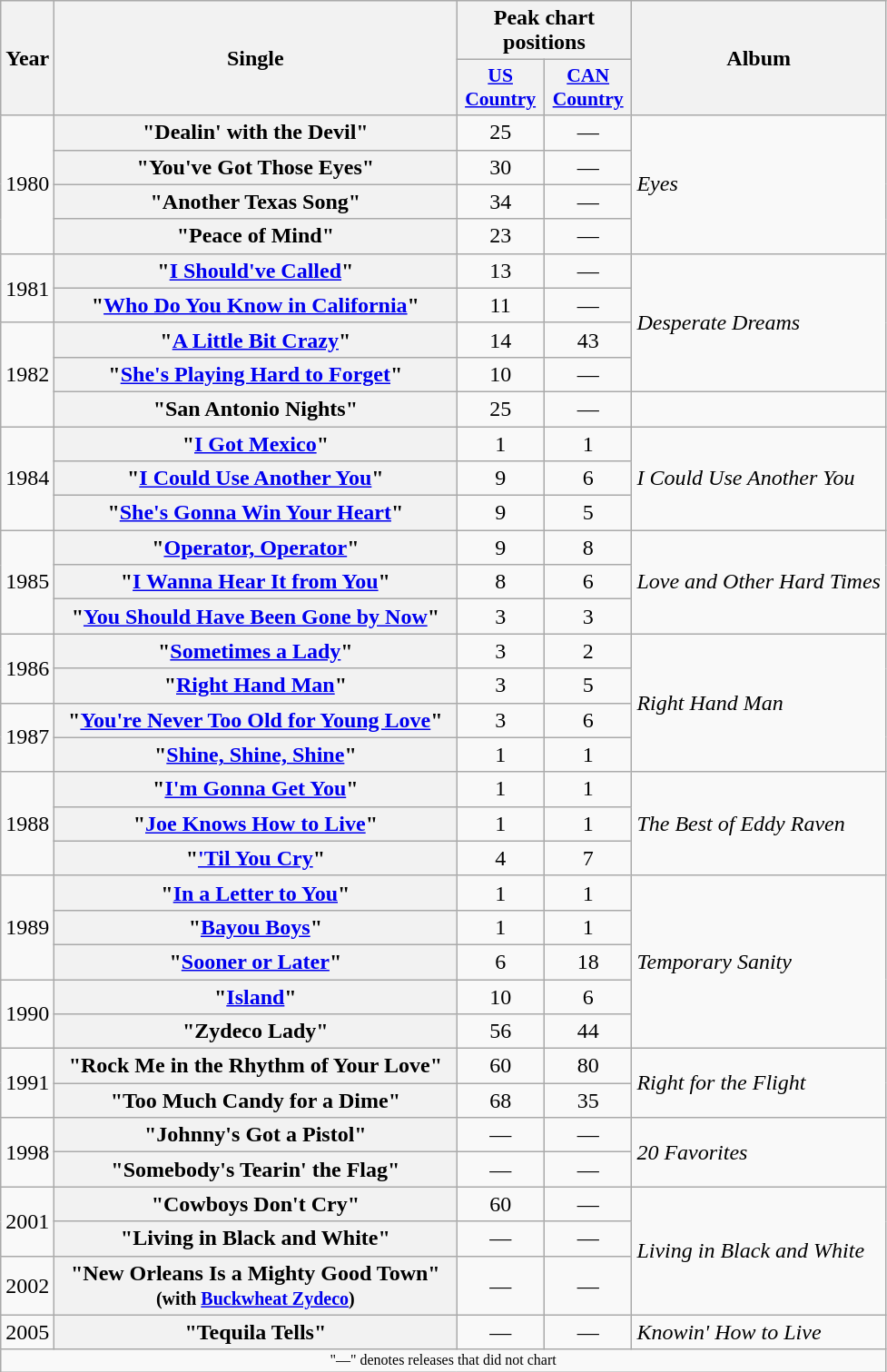<table class="wikitable plainrowheaders" style="text-align:center;">
<tr>
<th rowspan="2">Year</th>
<th rowspan="2" style="width:18em;">Single</th>
<th colspan="2">Peak chart<br>positions</th>
<th rowspan="2">Album</th>
</tr>
<tr>
<th style="width:4em;font-size:90%;"><a href='#'>US Country</a><br></th>
<th style="width:4em;font-size:90%;"><a href='#'>CAN Country</a></th>
</tr>
<tr>
<td rowspan="4">1980</td>
<th scope="row">"Dealin' with the Devil"</th>
<td>25</td>
<td>—</td>
<td align="left" rowspan="4"><em>Eyes</em></td>
</tr>
<tr>
<th scope="row">"You've Got Those Eyes"</th>
<td>30</td>
<td>—</td>
</tr>
<tr>
<th scope="row">"Another Texas Song"</th>
<td>34</td>
<td>—</td>
</tr>
<tr>
<th scope="row">"Peace of Mind"</th>
<td>23</td>
<td>—</td>
</tr>
<tr>
<td rowspan="2">1981</td>
<th scope="row">"<a href='#'>I Should've Called</a>"</th>
<td>13</td>
<td>—</td>
<td align="left" rowspan="4"><em>Desperate Dreams</em></td>
</tr>
<tr>
<th scope="row">"<a href='#'>Who Do You Know in California</a>"</th>
<td>11</td>
<td>—</td>
</tr>
<tr>
<td rowspan="3">1982</td>
<th scope="row">"<a href='#'>A Little Bit Crazy</a>"</th>
<td>14</td>
<td>43</td>
</tr>
<tr>
<th scope="row">"<a href='#'>She's Playing Hard to Forget</a>"</th>
<td>10</td>
<td>—</td>
</tr>
<tr>
<th scope="row">"San Antonio Nights"</th>
<td>25</td>
<td>—</td>
<td></td>
</tr>
<tr>
<td rowspan="3">1984</td>
<th scope="row">"<a href='#'>I Got Mexico</a>"</th>
<td>1</td>
<td>1</td>
<td align="left" rowspan="3"><em>I Could Use Another You</em></td>
</tr>
<tr>
<th scope="row">"<a href='#'>I Could Use Another You</a>"</th>
<td>9</td>
<td>6</td>
</tr>
<tr>
<th scope="row">"<a href='#'>She's Gonna Win Your Heart</a>"</th>
<td>9</td>
<td>5</td>
</tr>
<tr>
<td rowspan="3">1985</td>
<th scope="row">"<a href='#'>Operator, Operator</a>"</th>
<td>9</td>
<td>8</td>
<td align="left" rowspan="3"><em>Love and Other Hard Times</em></td>
</tr>
<tr>
<th scope="row">"<a href='#'>I Wanna Hear It from You</a>"</th>
<td>8</td>
<td>6</td>
</tr>
<tr>
<th scope="row">"<a href='#'>You Should Have Been Gone by Now</a>"</th>
<td>3</td>
<td>3</td>
</tr>
<tr>
<td rowspan="2">1986</td>
<th scope="row">"<a href='#'>Sometimes a Lady</a>"</th>
<td>3</td>
<td>2</td>
<td align="left" rowspan="4"><em>Right Hand Man</em></td>
</tr>
<tr>
<th scope="row">"<a href='#'>Right Hand Man</a>"</th>
<td>3</td>
<td>5</td>
</tr>
<tr>
<td rowspan="2">1987</td>
<th scope="row">"<a href='#'>You're Never Too Old for Young Love</a>"</th>
<td>3</td>
<td>6</td>
</tr>
<tr>
<th scope="row">"<a href='#'>Shine, Shine, Shine</a>"</th>
<td>1</td>
<td>1</td>
</tr>
<tr>
<td rowspan="3">1988</td>
<th scope="row">"<a href='#'>I'm Gonna Get You</a>"</th>
<td>1</td>
<td>1</td>
<td align="left" rowspan="3"><em>The Best of Eddy Raven</em></td>
</tr>
<tr>
<th scope="row">"<a href='#'>Joe Knows How to Live</a>"</th>
<td>1</td>
<td>1</td>
</tr>
<tr>
<th scope="row">"<a href='#'>'Til You Cry</a>"</th>
<td>4</td>
<td>7</td>
</tr>
<tr>
<td rowspan="3">1989</td>
<th scope="row">"<a href='#'>In a Letter to You</a>"</th>
<td>1</td>
<td>1</td>
<td align="left" rowspan="5"><em>Temporary Sanity</em></td>
</tr>
<tr>
<th scope="row">"<a href='#'>Bayou Boys</a>"</th>
<td>1</td>
<td>1</td>
</tr>
<tr>
<th scope="row">"<a href='#'>Sooner or Later</a>"</th>
<td>6</td>
<td>18</td>
</tr>
<tr>
<td rowspan="2">1990</td>
<th scope="row">"<a href='#'>Island</a>"</th>
<td>10</td>
<td>6</td>
</tr>
<tr>
<th scope="row">"Zydeco Lady"</th>
<td>56</td>
<td>44</td>
</tr>
<tr>
<td rowspan="2">1991</td>
<th scope="row">"Rock Me in the Rhythm of Your Love"</th>
<td>60</td>
<td>80</td>
<td align="left" rowspan="2"><em>Right for the Flight</em></td>
</tr>
<tr>
<th scope="row">"Too Much Candy for a Dime"</th>
<td>68</td>
<td>35</td>
</tr>
<tr>
<td rowspan=2>1998</td>
<th scope="row">"Johnny's Got a Pistol"</th>
<td>—</td>
<td>—</td>
<td align="left" rowspan="2"><em>20 Favorites</em></td>
</tr>
<tr>
<th scope="row">"Somebody's Tearin' the Flag"</th>
<td>—</td>
<td>—</td>
</tr>
<tr>
<td rowspan="2">2001</td>
<th scope="row">"Cowboys Don't Cry"</th>
<td>60</td>
<td>—</td>
<td align="left" rowspan="3"><em>Living in Black and White</em></td>
</tr>
<tr>
<th scope="row">"Living in Black and White"</th>
<td>—</td>
<td>—</td>
</tr>
<tr>
<td>2002</td>
<th scope="row">"New Orleans Is a Mighty Good Town"<br><small>(with <a href='#'>Buckwheat Zydeco</a>)</small></th>
<td>—</td>
<td>—</td>
</tr>
<tr>
<td>2005</td>
<th scope="row">"Tequila Tells"</th>
<td>—</td>
<td>—</td>
<td align="left"><em>Knowin' How to Live</em></td>
</tr>
<tr>
<td colspan="5" style="font-size:8pt">"—" denotes releases that did not chart</td>
</tr>
</table>
